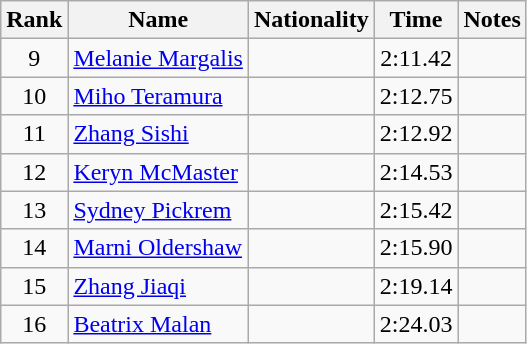<table class="wikitable sortable" style="text-align:center">
<tr>
<th>Rank</th>
<th>Name</th>
<th>Nationality</th>
<th>Time</th>
<th>Notes</th>
</tr>
<tr>
<td>9</td>
<td align=left><a href='#'>Melanie Margalis</a></td>
<td align=left></td>
<td>2:11.42</td>
<td></td>
</tr>
<tr>
<td>10</td>
<td align=left><a href='#'>Miho Teramura</a></td>
<td align=left></td>
<td>2:12.75</td>
<td></td>
</tr>
<tr>
<td>11</td>
<td align=left><a href='#'>Zhang Sishi</a></td>
<td align=left></td>
<td>2:12.92</td>
<td></td>
</tr>
<tr>
<td>12</td>
<td align=left><a href='#'>Keryn McMaster</a></td>
<td align=left></td>
<td>2:14.53</td>
<td></td>
</tr>
<tr>
<td>13</td>
<td align=left><a href='#'>Sydney Pickrem</a></td>
<td align=left></td>
<td>2:15.42</td>
<td></td>
</tr>
<tr>
<td>14</td>
<td align=left><a href='#'>Marni Oldershaw</a></td>
<td align=left></td>
<td>2:15.90</td>
<td></td>
</tr>
<tr>
<td>15</td>
<td align=left><a href='#'>Zhang Jiaqi</a></td>
<td align=left></td>
<td>2:19.14</td>
<td></td>
</tr>
<tr>
<td>16</td>
<td align=left><a href='#'>Beatrix Malan</a></td>
<td align=left></td>
<td>2:24.03</td>
<td></td>
</tr>
</table>
